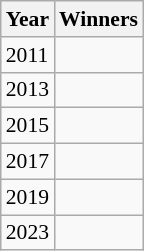<table class=wikitable style="font-size:90%; text-align:left">
<tr>
<th>Year</th>
<th>Winners</th>
</tr>
<tr>
<td>2011</td>
<td></td>
</tr>
<tr>
<td>2013</td>
<td></td>
</tr>
<tr>
<td>2015</td>
<td></td>
</tr>
<tr>
<td>2017</td>
<td></td>
</tr>
<tr>
<td>2019</td>
<td></td>
</tr>
<tr>
<td>2023</td>
<td></td>
</tr>
</table>
